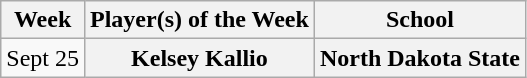<table class="wikitable" style="text-align:center">
<tr>
<th>Week</th>
<th>Player(s) of the Week</th>
<th>School</th>
</tr>
<tr>
<td>Sept 25</td>
<th style=>Kelsey Kallio</th>
<th style=>North Dakota State</th>
</tr>
</table>
